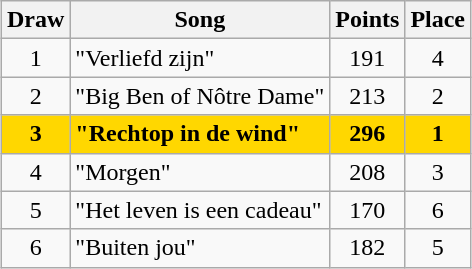<table class="sortable wikitable" style="margin: 1em auto 1em auto; text-align:center">
<tr>
<th>Draw</th>
<th>Song</th>
<th>Points</th>
<th>Place</th>
</tr>
<tr>
<td>1</td>
<td align="left">"Verliefd zijn"</td>
<td>191</td>
<td>4</td>
</tr>
<tr>
<td>2</td>
<td align="left">"Big Ben of Nôtre Dame"</td>
<td>213</td>
<td>2</td>
</tr>
<tr style="font-weight:bold; background:gold;">
<td>3</td>
<td align="left">"Rechtop in de wind"</td>
<td>296</td>
<td>1</td>
</tr>
<tr>
<td>4</td>
<td align="left">"Morgen"</td>
<td>208</td>
<td>3</td>
</tr>
<tr>
<td>5</td>
<td align="left">"Het leven is een cadeau"</td>
<td>170</td>
<td>6</td>
</tr>
<tr>
<td>6</td>
<td align="left">"Buiten jou"</td>
<td>182</td>
<td>5</td>
</tr>
</table>
